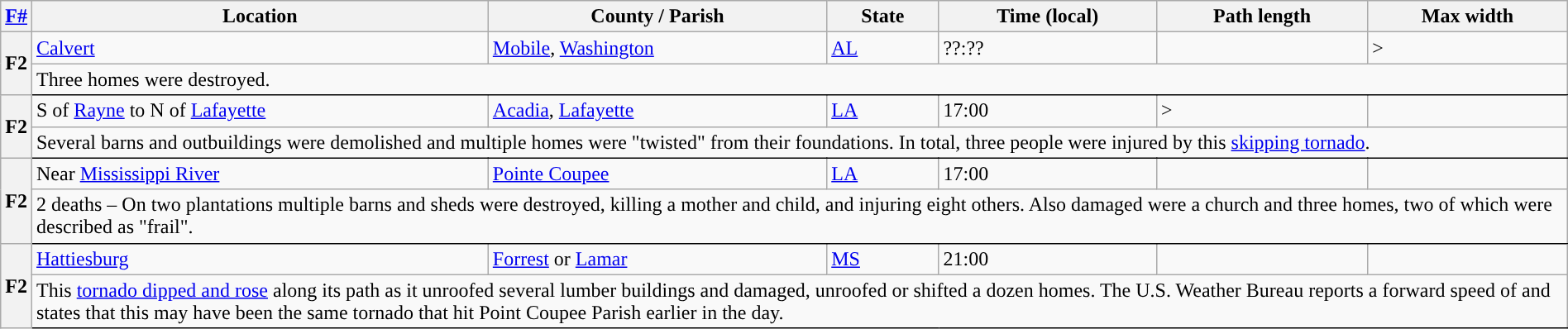<table class="wikitable sortable" style="width:100%;">
<tr>
<th scope="col" align="center"><a href='#'>F#</a><br></th>
<th scope="col" align="center" class="unsortable">Location</th>
<th scope="col" align="center" class="unsortable">County / Parish</th>
<th scope="col" align="center">State</th>
<th scope="col" align="center">Time (local)</th>
<th scope="col" align="center">Path length</th>
<th scope="col" align="center">Max width</th>
</tr>
<tr>
<th scope="row" rowspan="2" style="background-color:#">F2</th>
<td><a href='#'>Calvert</a></td>
<td><a href='#'>Mobile</a>, <a href='#'>Washington</a></td>
<td><a href='#'>AL</a></td>
<td>??:??</td>
<td></td>
<td>></td>
</tr>
<tr class="expand-child">
<td colspan="6" style="border-bottom: 1px solid black;">Three homes were destroyed.</td>
</tr>
<tr>
<th scope="row" rowspan="2" style="background-color:#">F2</th>
<td>S of <a href='#'>Rayne</a> to N of <a href='#'>Lafayette</a></td>
<td><a href='#'>Acadia</a>, <a href='#'>Lafayette</a></td>
<td><a href='#'>LA</a></td>
<td>17:00</td>
<td>></td>
<td></td>
</tr>
<tr class="expand-child">
<td colspan="6" style="border-bottom: 1px solid black;">Several barns and outbuildings were demolished and multiple homes were "twisted" from their foundations. In total, three people were injured by this <a href='#'>skipping tornado</a>.</td>
</tr>
<tr>
<th scope="row" rowspan="2" style="background-color:#">F2</th>
<td>Near <a href='#'>Mississippi River</a></td>
<td><a href='#'>Pointe Coupee</a></td>
<td><a href='#'>LA</a></td>
<td>17:00</td>
<td></td>
<td></td>
</tr>
<tr class="expand-child">
<td colspan="6" style="border-bottom: 1px solid black;">2 deaths – On two plantations multiple barns and sheds were destroyed, killing a mother and child, and injuring eight others. Also damaged were a church and three homes, two of which were described as "frail".</td>
</tr>
<tr>
<th scope="row" rowspan="2" style="background-color:#">F2</th>
<td><a href='#'>Hattiesburg</a></td>
<td><a href='#'>Forrest</a> or <a href='#'>Lamar</a></td>
<td><a href='#'>MS</a></td>
<td>21:00</td>
<td></td>
<td></td>
</tr>
<tr class="expand-child">
<td colspan="6" style="border-bottom: 1px solid black;">This <a href='#'>tornado dipped and rose</a> along its path as it unroofed several lumber buildings and damaged, unroofed or shifted a dozen homes. The U.S. Weather Bureau reports a forward speed of  and states that this may have been the same tornado that hit Point Coupee Parish earlier in the day.</td>
</tr>
</table>
